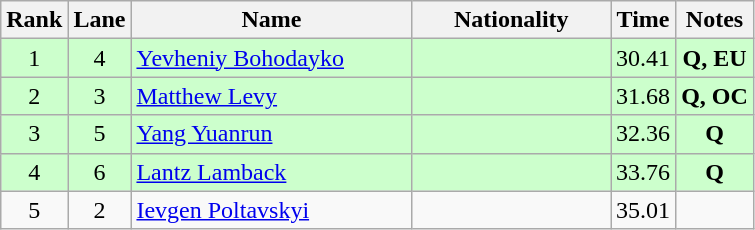<table class="wikitable sortable" style="text-align:center">
<tr>
<th>Rank</th>
<th>Lane</th>
<th style="width:180px">Name</th>
<th style="width:125px">Nationality</th>
<th>Time</th>
<th>Notes</th>
</tr>
<tr style="background:#cfc;">
<td>1</td>
<td>4</td>
<td style="text-align:left;"><a href='#'>Yevheniy Bohodayko</a></td>
<td style="text-align:left;"></td>
<td>30.41</td>
<td><strong>Q, EU</strong></td>
</tr>
<tr style="background:#cfc;">
<td>2</td>
<td>3</td>
<td style="text-align:left;"><a href='#'>Matthew Levy</a></td>
<td style="text-align:left;"></td>
<td>31.68</td>
<td><strong>Q, OC</strong></td>
</tr>
<tr style="background:#cfc;">
<td>3</td>
<td>5</td>
<td style="text-align:left;"><a href='#'>Yang Yuanrun</a></td>
<td style="text-align:left;"></td>
<td>32.36</td>
<td><strong>Q</strong></td>
</tr>
<tr style="background:#cfc;">
<td>4</td>
<td>6</td>
<td style="text-align:left;"><a href='#'>Lantz Lamback</a></td>
<td style="text-align:left;"></td>
<td>33.76</td>
<td><strong>Q</strong></td>
</tr>
<tr>
<td>5</td>
<td>2</td>
<td style="text-align:left;"><a href='#'>Ievgen Poltavskyi</a></td>
<td style="text-align:left;"></td>
<td>35.01</td>
<td></td>
</tr>
</table>
